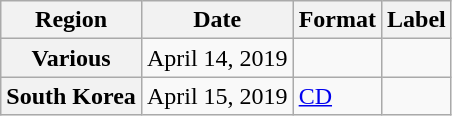<table class="wikitable plainrowheaders">
<tr>
<th scope="col">Region</th>
<th scope="col">Date</th>
<th scope="col">Format</th>
<th scope="col">Label</th>
</tr>
<tr>
<th scope="row">Various</th>
<td>April 14, 2019</td>
<td></td>
<td></td>
</tr>
<tr>
<th scope="row">South Korea</th>
<td>April 15, 2019</td>
<td><a href='#'>CD</a></td>
<td></td>
</tr>
</table>
